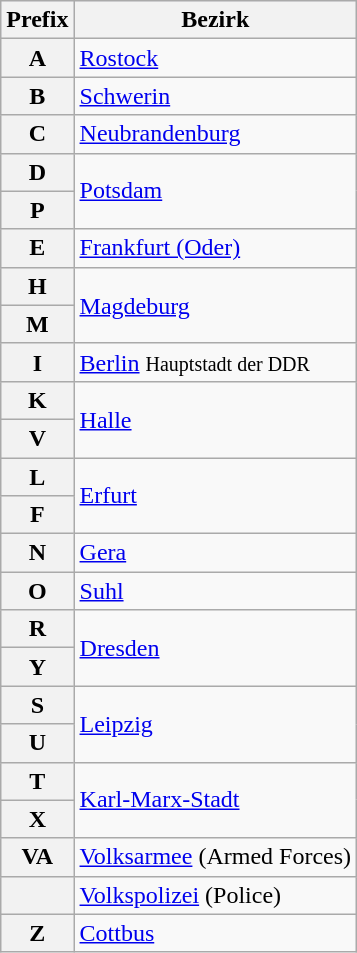<table class="wikitable sortable";>
<tr style="background:#EEEEFF">
<th scope="col">Prefix</th>
<th scope="col">Bezirk</th>
</tr>
<tr>
<th>A</th>
<td><a href='#'>Rostock</a></td>
</tr>
<tr>
<th>B</th>
<td><a href='#'>Schwerin</a></td>
</tr>
<tr>
<th>C</th>
<td><a href='#'>Neubrandenburg</a></td>
</tr>
<tr>
<th>D</th>
<td rowspan="2"><a href='#'>Potsdam</a></td>
</tr>
<tr>
<th>P</th>
</tr>
<tr>
<th>E</th>
<td><a href='#'>Frankfurt (Oder)</a></td>
</tr>
<tr>
<th>H</th>
<td rowspan="2"><a href='#'>Magdeburg</a></td>
</tr>
<tr>
<th>M</th>
</tr>
<tr>
<th>I</th>
<td><a href='#'>Berlin</a> <small>Hauptstadt der DDR</small></td>
</tr>
<tr>
<th>K</th>
<td rowspan="2"><a href='#'>Halle</a></td>
</tr>
<tr>
<th>V</th>
</tr>
<tr>
<th>L</th>
<td rowspan="2"><a href='#'>Erfurt</a></td>
</tr>
<tr>
<th>F</th>
</tr>
<tr>
<th>N</th>
<td><a href='#'>Gera</a></td>
</tr>
<tr>
<th>O</th>
<td><a href='#'>Suhl</a></td>
</tr>
<tr>
<th>R</th>
<td rowspan="2"><a href='#'>Dresden</a></td>
</tr>
<tr>
<th>Y</th>
</tr>
<tr>
<th>S</th>
<td rowspan="2"><a href='#'>Leipzig</a></td>
</tr>
<tr>
<th>U</th>
</tr>
<tr>
<th>T</th>
<td rowspan="2"><a href='#'>Karl-Marx-Stadt</a></td>
</tr>
<tr>
<th>X</th>
</tr>
<tr>
<th>VA</th>
<td><a href='#'>Volksarmee</a> (Armed Forces)</td>
</tr>
<tr>
<th></th>
<td><a href='#'>Volkspolizei</a> (Police)</td>
</tr>
<tr>
<th>Z</th>
<td><a href='#'>Cottbus</a></td>
</tr>
</table>
